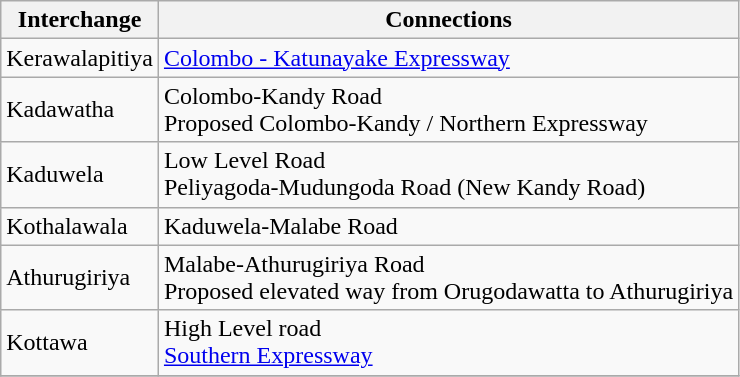<table class="wikitable sortable">
<tr>
<th>Interchange</th>
<th>Connections</th>
</tr>
<tr>
<td>Kerawalapitiya</td>
<td><a href='#'> Colombo - Katunayake Expressway</a></td>
</tr>
<tr>
<td>Kadawatha</td>
<td>Colombo-Kandy Road<br> Proposed Colombo-Kandy / Northern Expressway</td>
</tr>
<tr>
<td>Kaduwela</td>
<td>Low Level Road<br> Peliyagoda-Mudungoda Road (New Kandy Road)</td>
</tr>
<tr>
<td>Kothalawala</td>
<td>Kaduwela-Malabe Road</td>
</tr>
<tr>
<td>Athurugiriya</td>
<td>Malabe-Athurugiriya Road <br>Proposed elevated way from Orugodawatta to Athurugiriya</td>
</tr>
<tr>
<td>Kottawa</td>
<td>High Level road <br><a href='#'> Southern Expressway</a></td>
</tr>
<tr>
</tr>
</table>
